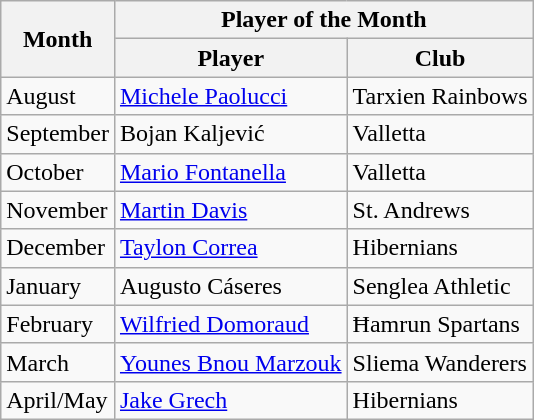<table class="wikitable">
<tr>
<th rowspan="2">Month</th>
<th colspan="2">Player of the Month</th>
</tr>
<tr>
<th>Player</th>
<th>Club</th>
</tr>
<tr>
<td>August</td>
<td> <a href='#'>Michele Paolucci</a></td>
<td>Tarxien Rainbows</td>
</tr>
<tr>
<td>September</td>
<td> Bojan Kaljević</td>
<td>Valletta</td>
</tr>
<tr>
<td>October</td>
<td> <a href='#'>Mario Fontanella</a></td>
<td>Valletta</td>
</tr>
<tr>
<td>November</td>
<td> <a href='#'>Martin Davis</a></td>
<td>St. Andrews</td>
</tr>
<tr>
<td>December</td>
<td> <a href='#'>Taylon Correa</a></td>
<td>Hibernians</td>
</tr>
<tr>
<td>January</td>
<td> Augusto Cáseres</td>
<td>Senglea Athletic</td>
</tr>
<tr>
<td>February</td>
<td> <a href='#'>Wilfried Domoraud</a></td>
<td>Ħamrun Spartans</td>
</tr>
<tr>
<td>March</td>
<td> <a href='#'>Younes Bnou Marzouk</a></td>
<td>Sliema Wanderers</td>
</tr>
<tr>
<td>April/May</td>
<td> <a href='#'>Jake Grech</a></td>
<td>Hibernians</td>
</tr>
</table>
